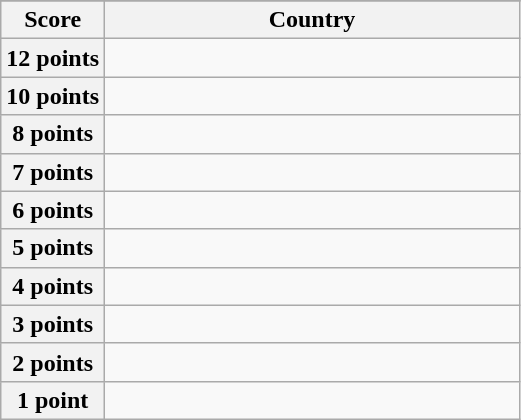<table class="wikitable">
<tr>
</tr>
<tr>
<th scope="col" width="20%">Score</th>
<th scope="col">Country</th>
</tr>
<tr>
<th scope="row">12 points</th>
<td></td>
</tr>
<tr>
<th scope="row">10 points</th>
<td></td>
</tr>
<tr>
<th scope="row">8 points</th>
<td></td>
</tr>
<tr>
<th scope="row">7 points</th>
<td></td>
</tr>
<tr>
<th scope="row">6 points</th>
<td></td>
</tr>
<tr>
<th scope="row">5 points</th>
<td></td>
</tr>
<tr>
<th scope="row">4 points</th>
<td></td>
</tr>
<tr>
<th scope="row">3 points</th>
<td></td>
</tr>
<tr>
<th scope="row">2 points</th>
<td></td>
</tr>
<tr>
<th scope="row">1 point</th>
<td></td>
</tr>
</table>
